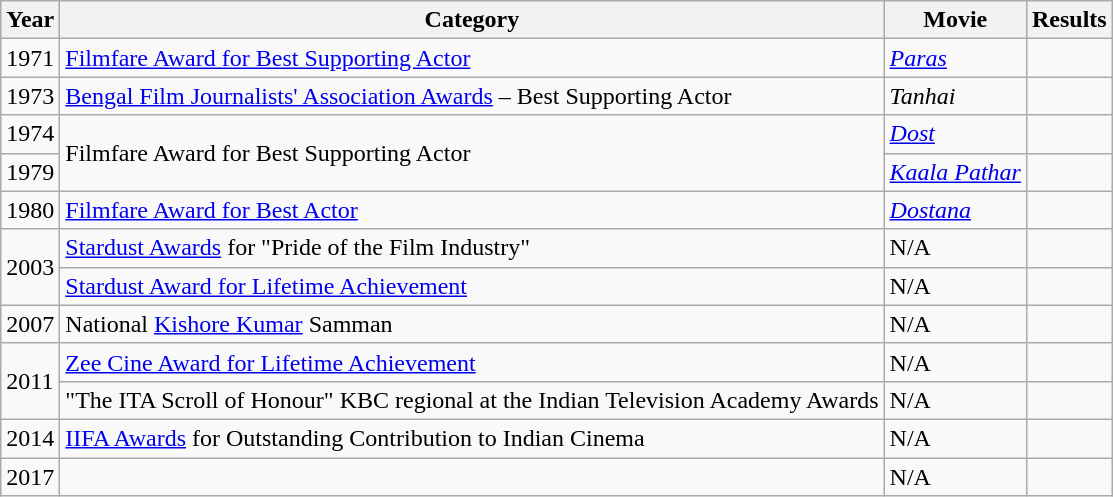<table class="wikitable">
<tr>
<th>Year</th>
<th>Category</th>
<th>Movie</th>
<th>Results</th>
</tr>
<tr>
<td>1971</td>
<td><a href='#'>Filmfare Award for Best Supporting Actor</a></td>
<td><em><a href='#'>Paras</a></em></td>
<td></td>
</tr>
<tr>
<td>1973</td>
<td><a href='#'>Bengal Film Journalists' Association Awards</a> – Best Supporting Actor</td>
<td><em>Tanhai</em></td>
<td></td>
</tr>
<tr>
<td>1974</td>
<td rowspan="2">Filmfare Award for Best Supporting Actor</td>
<td><em><a href='#'>Dost</a></em></td>
<td></td>
</tr>
<tr>
<td>1979</td>
<td><em><a href='#'>Kaala Pathar</a></em></td>
<td></td>
</tr>
<tr>
<td>1980</td>
<td><a href='#'>Filmfare Award for Best Actor</a></td>
<td><em><a href='#'>Dostana</a></em></td>
<td></td>
</tr>
<tr>
<td rowspan="2">2003</td>
<td><a href='#'>Stardust Awards</a> for "Pride of the Film Industry"</td>
<td>N/A</td>
<td></td>
</tr>
<tr>
<td><a href='#'>Stardust Award for Lifetime Achievement</a></td>
<td>N/A</td>
<td></td>
</tr>
<tr>
<td>2007</td>
<td>National <a href='#'>Kishore Kumar</a> Samman</td>
<td>N/A</td>
<td></td>
</tr>
<tr>
<td rowspan="2">2011</td>
<td><a href='#'>Zee Cine Award for Lifetime Achievement</a></td>
<td>N/A</td>
<td></td>
</tr>
<tr>
<td>"The ITA Scroll of Honour" KBC regional at the Indian Television Academy Awards</td>
<td>N/A</td>
<td></td>
</tr>
<tr>
<td>2014</td>
<td><a href='#'>IIFA Awards</a> for Outstanding Contribution to Indian Cinema</td>
<td>N/A</td>
<td></td>
</tr>
<tr>
<td>2017</td>
<td></td>
<td>N/A</td>
<td></td>
</tr>
</table>
